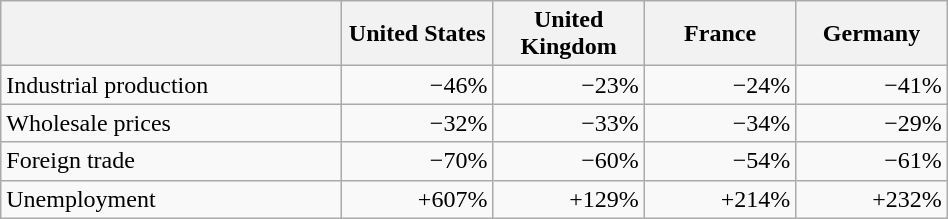<table class="wikitable" style="width: 50%;text-align: right;">
<tr>
<th scope="col" style="width:36%;"></th>
<th scope="col"  style="width:16%; text-align:center;">United States</th>
<th scope="col"  style="width:16%; text-align:center;">United Kingdom</th>
<th scope="col"  style="width:16%; text-align:center;">France</th>
<th scope="col"  style="width:16%; text-align:center;">Germany</th>
</tr>
<tr>
<td style="text-align: left;">Industrial production</td>
<td>−46%</td>
<td>−23%</td>
<td>−24%</td>
<td>−41%</td>
</tr>
<tr>
<td style="text-align: left;">Wholesale prices</td>
<td>−32%</td>
<td>−33%</td>
<td>−34%</td>
<td>−29%</td>
</tr>
<tr>
<td style="text-align: left;">Foreign trade</td>
<td>−70%</td>
<td>−60%</td>
<td>−54%</td>
<td>−61%</td>
</tr>
<tr>
<td style="text-align: left;">Unemployment</td>
<td>+607%</td>
<td>+129%</td>
<td>+214%</td>
<td>+232%</td>
</tr>
</table>
